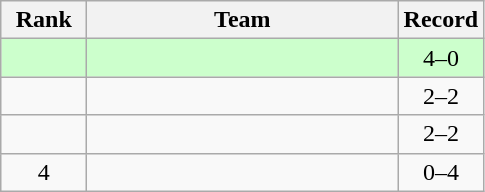<table class="wikitable" style="text-align: center">
<tr>
<th width=50>Rank</th>
<th width=200>Team</th>
<th width=50>Record</th>
</tr>
<tr bgcolor=ccffcc>
<td></td>
<td align=left></td>
<td>4–0</td>
</tr>
<tr>
<td></td>
<td align=left></td>
<td>2–2</td>
</tr>
<tr>
<td></td>
<td align=left></td>
<td>2–2</td>
</tr>
<tr>
<td>4</td>
<td align=left></td>
<td>0–4</td>
</tr>
</table>
